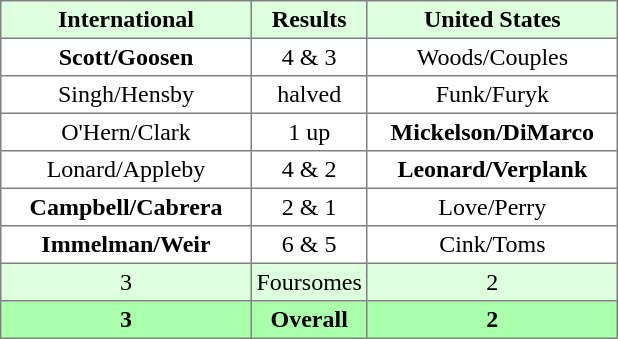<table border="1" cellpadding="3" style="border-collapse:collapse; text-align:center;">
<tr style="background:#ddffdd;">
<th width=160>International</th>
<th>Results</th>
<th width=160>United States</th>
</tr>
<tr>
<td><strong>Scott/Goosen</strong></td>
<td>4 & 3</td>
<td>Woods/Couples</td>
</tr>
<tr>
<td>Singh/Hensby</td>
<td>halved</td>
<td>Funk/Furyk</td>
</tr>
<tr>
<td>O'Hern/Clark</td>
<td>1 up</td>
<td><strong>Mickelson/DiMarco</strong></td>
</tr>
<tr>
<td>Lonard/Appleby</td>
<td>4 & 2</td>
<td><strong>Leonard/Verplank</strong></td>
</tr>
<tr>
<td><strong>Campbell/Cabrera</strong></td>
<td>2 & 1</td>
<td>Love/Perry</td>
</tr>
<tr>
<td><strong>Immelman/Weir</strong></td>
<td>6 & 5</td>
<td>Cink/Toms</td>
</tr>
<tr style="background:#ddffdd;">
<td>3</td>
<td>Foursomes</td>
<td>2</td>
</tr>
<tr style="background:#aaffaa;">
<th>3</th>
<th>Overall</th>
<th>2</th>
</tr>
</table>
